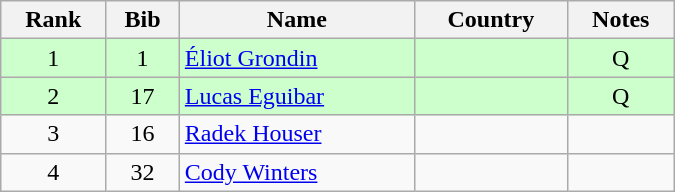<table class="wikitable" style="text-align:center; width:450px">
<tr>
<th>Rank</th>
<th>Bib</th>
<th>Name</th>
<th>Country</th>
<th>Notes</th>
</tr>
<tr bgcolor=ccffcc>
<td>1</td>
<td>1</td>
<td align=left><a href='#'>Éliot Grondin</a></td>
<td align=left></td>
<td>Q</td>
</tr>
<tr bgcolor=ccffcc>
<td>2</td>
<td>17</td>
<td align=left><a href='#'>Lucas Eguibar</a></td>
<td align=left></td>
<td>Q</td>
</tr>
<tr>
<td>3</td>
<td>16</td>
<td align=left><a href='#'>Radek Houser</a></td>
<td align=left></td>
<td></td>
</tr>
<tr>
<td>4</td>
<td>32</td>
<td align=left><a href='#'>Cody Winters</a></td>
<td align=left></td>
<td></td>
</tr>
</table>
